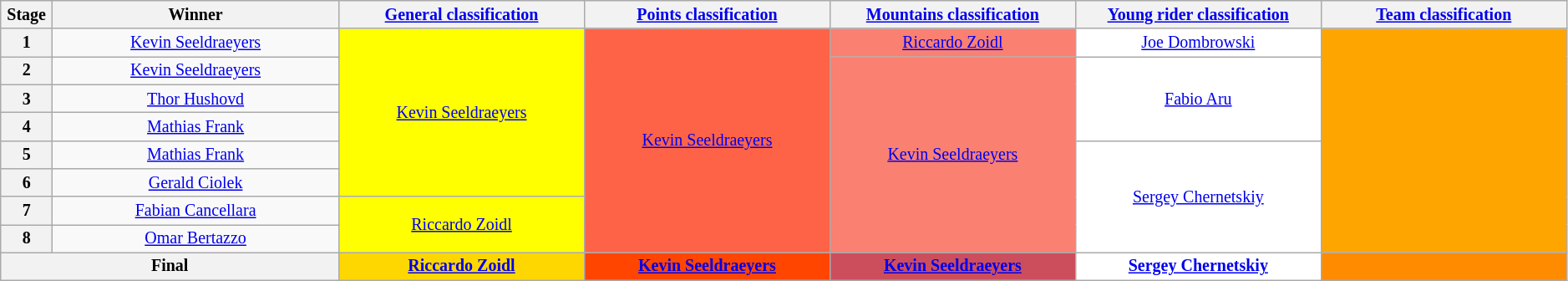<table class="wikitable" style="text-align: center; font-size:smaller;">
<tr>
<th style="width:1%;">Stage</th>
<th style="width:14%;">Winner</th>
<th style="width:12%;"><a href='#'>General classification</a><br></th>
<th style="width:12%;"><a href='#'>Points classification</a><br></th>
<th style="width:12%;"><a href='#'>Mountains classification</a><br></th>
<th style="width:12%;"><a href='#'>Young rider classification</a></th>
<th style="width:12%;"><a href='#'>Team classification</a></th>
</tr>
<tr>
<th>1</th>
<td><a href='#'>Kevin Seeldraeyers</a></td>
<td style="background:yellow;" rowspan=6><a href='#'>Kevin Seeldraeyers</a></td>
<td style="background:tomato;" rowspan=8><a href='#'>Kevin Seeldraeyers</a></td>
<td style="background:salmon;"><a href='#'>Riccardo Zoidl</a></td>
<td style="background:white;"><a href='#'>Joe Dombrowski</a></td>
<td style="background:orange;" rowspan=8></td>
</tr>
<tr>
<th>2</th>
<td><a href='#'>Kevin Seeldraeyers</a></td>
<td style="background:salmon;" rowspan=7><a href='#'>Kevin Seeldraeyers</a></td>
<td style="background:white;" rowspan=3><a href='#'>Fabio Aru</a></td>
</tr>
<tr>
<th>3</th>
<td><a href='#'>Thor Hushovd</a></td>
</tr>
<tr>
<th>4</th>
<td><a href='#'>Mathias Frank</a></td>
</tr>
<tr>
<th>5</th>
<td><a href='#'>Mathias Frank</a></td>
<td style="background:white;" rowspan=4><a href='#'>Sergey Chernetskiy</a></td>
</tr>
<tr>
<th>6</th>
<td><a href='#'>Gerald Ciolek</a></td>
</tr>
<tr>
<th>7</th>
<td><a href='#'>Fabian Cancellara</a></td>
<td style="background:yellow;" rowspan=2><a href='#'>Riccardo Zoidl</a></td>
</tr>
<tr>
<th>8</th>
<td><a href='#'>Omar Bertazzo</a></td>
</tr>
<tr>
<th colspan=2><strong>Final</strong></th>
<th style="background:gold;"><a href='#'>Riccardo Zoidl</a></th>
<th style="background:#FF4500;"><a href='#'>Kevin Seeldraeyers</a></th>
<th style="background:#cc4e5c;"><a href='#'>Kevin Seeldraeyers</a></th>
<th style="background:white;"><a href='#'>Sergey Chernetskiy</a></th>
<th style="background:darkorange;"></th>
</tr>
</table>
